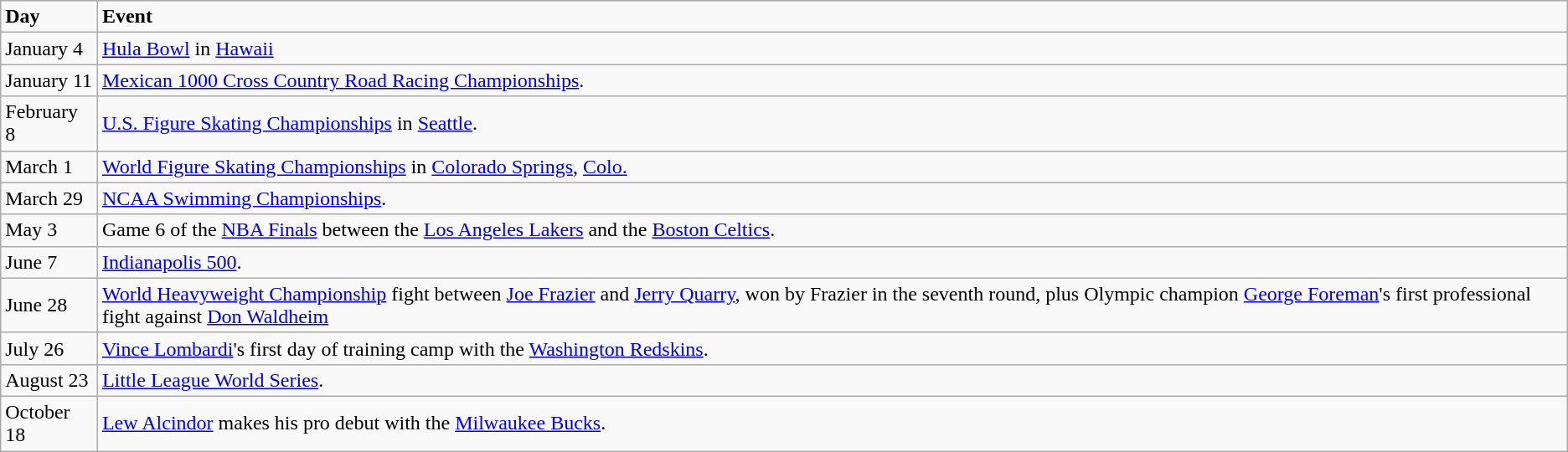<table class="wikitable">
<tr>
<td><strong>Day</strong></td>
<td><strong>Event</strong></td>
</tr>
<tr>
<td>January 4</td>
<td><a href='#'>Hula Bowl</a> in <a href='#'>Hawaii</a></td>
</tr>
<tr>
<td>January 11</td>
<td><a href='#'>Mexican 1000 Cross Country Road Racing Championships</a>.</td>
</tr>
<tr>
<td>February 8</td>
<td><a href='#'>U.S. Figure Skating Championships</a> in <a href='#'>Seattle</a>.</td>
</tr>
<tr>
<td>March 1</td>
<td><a href='#'>World Figure Skating Championships</a> in <a href='#'>Colorado Springs</a>, <a href='#'>Colo.</a></td>
</tr>
<tr>
<td>March 29</td>
<td><a href='#'>NCAA Swimming Championships</a>.</td>
</tr>
<tr>
<td>May 3</td>
<td>Game 6 of the <a href='#'>NBA Finals</a> between the <a href='#'>Los Angeles Lakers</a> and the <a href='#'>Boston Celtics</a>.</td>
</tr>
<tr>
<td>June 7</td>
<td><a href='#'>Indianapolis 500</a>.</td>
</tr>
<tr>
<td>June 28</td>
<td><a href='#'>World Heavyweight Championship</a> fight between <a href='#'>Joe Frazier</a> and <a href='#'>Jerry Quarry</a>, won by Frazier in the seventh round, plus Olympic champion <a href='#'>George Foreman</a>'s first professional fight against <a href='#'>Don Waldheim</a></td>
</tr>
<tr>
<td>July 26</td>
<td><a href='#'>Vince Lombardi</a>'s first day of training camp with the <a href='#'>Washington Redskins</a>.</td>
</tr>
<tr>
<td>August 23</td>
<td><a href='#'>Little League World Series</a>.</td>
</tr>
<tr>
<td>October 18</td>
<td><a href='#'>Lew Alcindor</a> makes his pro debut with the <a href='#'>Milwaukee Bucks</a>.</td>
</tr>
</table>
